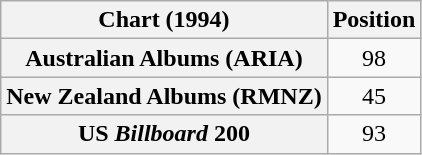<table class="wikitable plainrowheaders" style="text-align:center">
<tr>
<th scope="col">Chart (1994)</th>
<th scope="col">Position</th>
</tr>
<tr>
<th scope="row">Australian Albums (ARIA)</th>
<td>98</td>
</tr>
<tr>
<th scope="row">New Zealand Albums (RMNZ)</th>
<td>45</td>
</tr>
<tr>
<th scope="row">US <em>Billboard</em> 200</th>
<td>93</td>
</tr>
</table>
